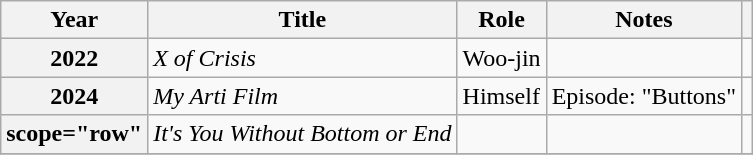<table class="wikitable plainrowheaders">
<tr>
<th scope="col">Year</th>
<th scope="col">Title</th>
<th scope="col">Role</th>
<th scope="col">Notes</th>
<th scope="col" class="unsortable"></th>
</tr>
<tr>
<th scope="row">2022</th>
<td><em>X of Crisis</em></td>
<td>Woo-jin</td>
<td></td>
<td style="text-align:center"></td>
</tr>
<tr>
<th scope="row">2024</th>
<td><em>My Arti Film</em></td>
<td>Himself</td>
<td>Episode: "Buttons"</td>
<td style="text-align:center"></td>
</tr>
<tr>
<th>scope="row" </th>
<td><em>It's You Without Bottom or End</em></td>
<td></td>
<td></td>
<td style="text-align:center"></td>
</tr>
<tr>
</tr>
</table>
